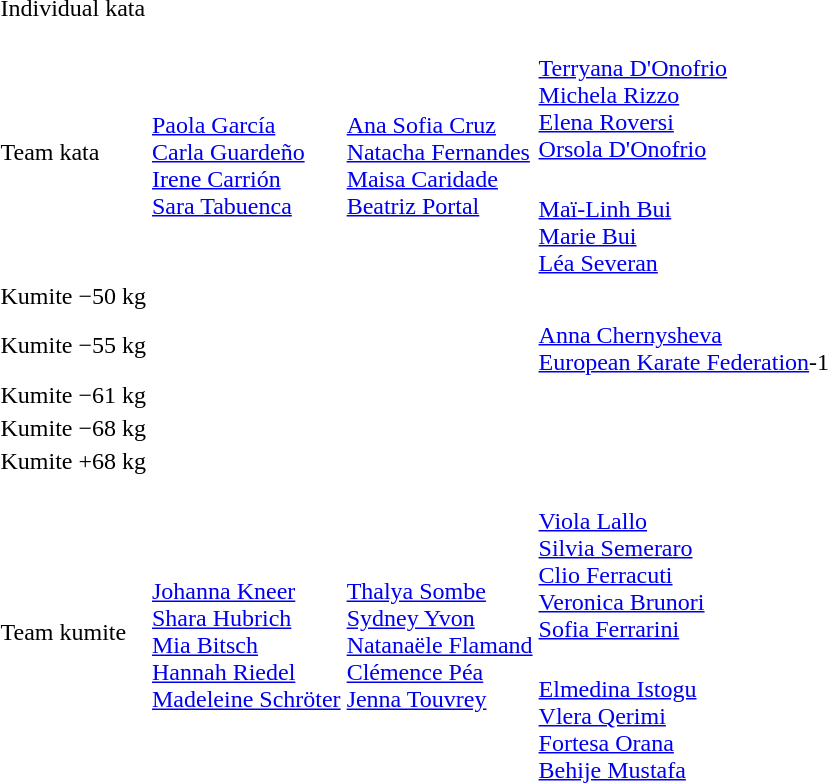<table>
<tr>
<td rowspan=2>Individual kata<br></td>
<td rowspan=2></td>
<td rowspan=2></td>
<td></td>
</tr>
<tr>
<td></td>
</tr>
<tr>
<td rowspan=2>Team kata<br></td>
<td rowspan=2><br><a href='#'>Paola García</a><br><a href='#'>Carla Guardeño</a><br><a href='#'>Irene Carrión</a><br><a href='#'>Sara Tabuenca</a></td>
<td rowspan=2><br><a href='#'>Ana Sofia Cruz</a><br><a href='#'>Natacha Fernandes</a><br><a href='#'>Maisa Caridade</a><br><a href='#'>Beatriz Portal</a></td>
<td><br><a href='#'>Terryana D'Onofrio</a><br><a href='#'>Michela Rizzo</a><br><a href='#'>Elena Roversi</a><br><a href='#'>Orsola D'Onofrio</a></td>
</tr>
<tr>
<td><br><a href='#'>Maï-Linh Bui</a><br><a href='#'>Marie Bui</a><br><a href='#'>Léa Severan</a></td>
</tr>
<tr>
<td rowspan=2>Kumite −50 kg<br></td>
<td rowspan=2></td>
<td rowspan=2></td>
<td></td>
</tr>
<tr>
<td></td>
</tr>
<tr>
<td rowspan=2>Kumite −55 kg<br></td>
<td rowspan=2></td>
<td rowspan=2></td>
<td></td>
</tr>
<tr>
<td><a href='#'>Anna Chernysheva</a><br><a href='#'>European Karate Federation</a>-1</td>
</tr>
<tr>
<td rowspan=2>Kumite −61 kg<br></td>
<td rowspan=2></td>
<td rowspan=2></td>
<td></td>
</tr>
<tr>
<td></td>
</tr>
<tr>
<td rowspan=2>Kumite −68 kg<br></td>
<td rowspan=2></td>
<td rowspan=2></td>
<td></td>
</tr>
<tr>
<td></td>
</tr>
<tr>
<td rowspan=2>Kumite +68 kg<br></td>
<td rowspan=2></td>
<td rowspan=2></td>
<td></td>
</tr>
<tr>
<td></td>
</tr>
<tr>
<td rowspan=2>Team kumite<br></td>
<td rowspan=2><br><a href='#'>Johanna Kneer</a><br><a href='#'>Shara Hubrich</a><br><a href='#'>Mia Bitsch</a><br><a href='#'>Hannah Riedel</a><br><a href='#'>Madeleine Schröter</a></td>
<td rowspan=2><br><a href='#'>Thalya Sombe</a><br><a href='#'>Sydney Yvon</a><br><a href='#'>Natanaële Flamand</a><br><a href='#'>Clémence Péa</a><br><a href='#'>Jenna Touvrey</a></td>
<td><br><a href='#'>Viola Lallo</a><br><a href='#'>Silvia Semeraro</a><br><a href='#'>Clio Ferracuti</a><br><a href='#'>Veronica Brunori</a><br><a href='#'>Sofia Ferrarini</a></td>
</tr>
<tr>
<td><br><a href='#'>Elmedina Istogu</a><br><a href='#'>Vlera Qerimi</a><br><a href='#'>Fortesa Orana</a><br><a href='#'>Behije Mustafa</a></td>
</tr>
</table>
